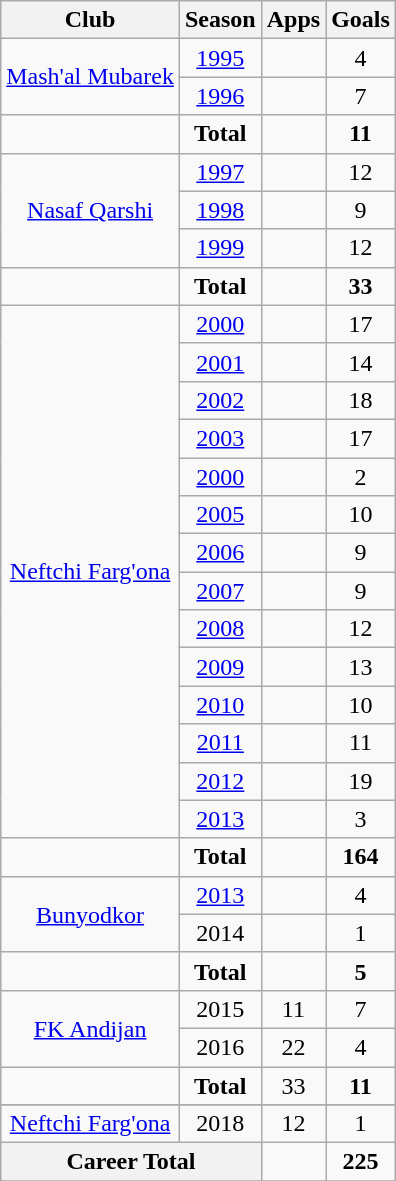<table class="wikitable" style="font-size:100%; text-align: center">
<tr>
<th rowspan="1">Club</th>
<th rowspan="1">Season</th>
<th colspan="1">Apps</th>
<th colspan="1">Goals</th>
</tr>
<tr>
<td rowspan="2"><a href='#'>Mash'al Mubarek</a></td>
<td><a href='#'>1995</a></td>
<td></td>
<td>4</td>
</tr>
<tr>
<td><a href='#'>1996</a></td>
<td></td>
<td>7</td>
</tr>
<tr>
<td></td>
<td><strong>Total</strong></td>
<td></td>
<td><strong>11</strong></td>
</tr>
<tr>
<td rowspan="3"><a href='#'>Nasaf Qarshi</a></td>
<td><a href='#'>1997</a></td>
<td></td>
<td>12</td>
</tr>
<tr>
<td><a href='#'>1998</a></td>
<td></td>
<td>9</td>
</tr>
<tr>
<td><a href='#'>1999</a></td>
<td></td>
<td>12</td>
</tr>
<tr>
<td></td>
<td><strong>Total</strong></td>
<td></td>
<td><strong>33</strong></td>
</tr>
<tr>
<td rowspan="14"><a href='#'>Neftchi Farg'ona</a></td>
<td><a href='#'>2000</a></td>
<td></td>
<td>17</td>
</tr>
<tr>
<td><a href='#'>2001</a></td>
<td></td>
<td>14</td>
</tr>
<tr>
<td><a href='#'>2002</a></td>
<td></td>
<td>18</td>
</tr>
<tr>
<td><a href='#'>2003</a></td>
<td></td>
<td>17</td>
</tr>
<tr>
<td><a href='#'>2000</a></td>
<td></td>
<td>2</td>
</tr>
<tr>
<td><a href='#'>2005</a></td>
<td></td>
<td>10</td>
</tr>
<tr>
<td><a href='#'>2006</a></td>
<td></td>
<td>9</td>
</tr>
<tr>
<td><a href='#'>2007</a></td>
<td></td>
<td>9</td>
</tr>
<tr>
<td><a href='#'>2008</a></td>
<td></td>
<td>12</td>
</tr>
<tr>
<td><a href='#'>2009</a></td>
<td></td>
<td>13</td>
</tr>
<tr>
<td><a href='#'>2010</a></td>
<td></td>
<td>10</td>
</tr>
<tr>
<td><a href='#'>2011</a></td>
<td></td>
<td>11</td>
</tr>
<tr>
<td><a href='#'>2012</a></td>
<td></td>
<td>19</td>
</tr>
<tr>
<td><a href='#'>2013</a></td>
<td></td>
<td>3</td>
</tr>
<tr>
<td></td>
<td><strong>Total</strong></td>
<td></td>
<td><strong>164</strong></td>
</tr>
<tr>
<td rowspan="2"><a href='#'>Bunyodkor</a></td>
<td><a href='#'>2013</a></td>
<td></td>
<td>4</td>
</tr>
<tr>
<td>2014</td>
<td></td>
<td>1</td>
</tr>
<tr>
<td></td>
<td><strong>Total</strong></td>
<td></td>
<td><strong>5</strong></td>
</tr>
<tr>
<td rowspan="2"><a href='#'>FK Andijan</a></td>
<td>2015</td>
<td>11</td>
<td>7</td>
</tr>
<tr>
<td>2016</td>
<td>22</td>
<td>4</td>
</tr>
<tr>
<td></td>
<td><strong>Total</strong></td>
<td>33</td>
<td><strong>11</strong></td>
</tr>
<tr>
</tr>
<tr>
<td rowspan="1"><a href='#'>Neftchi Farg'ona</a></td>
<td>2018</td>
<td>12</td>
<td>1</td>
</tr>
<tr>
<th colspan="2"><strong>Career Total</strong></th>
<td></td>
<td><strong>225</strong></td>
</tr>
<tr>
</tr>
</table>
